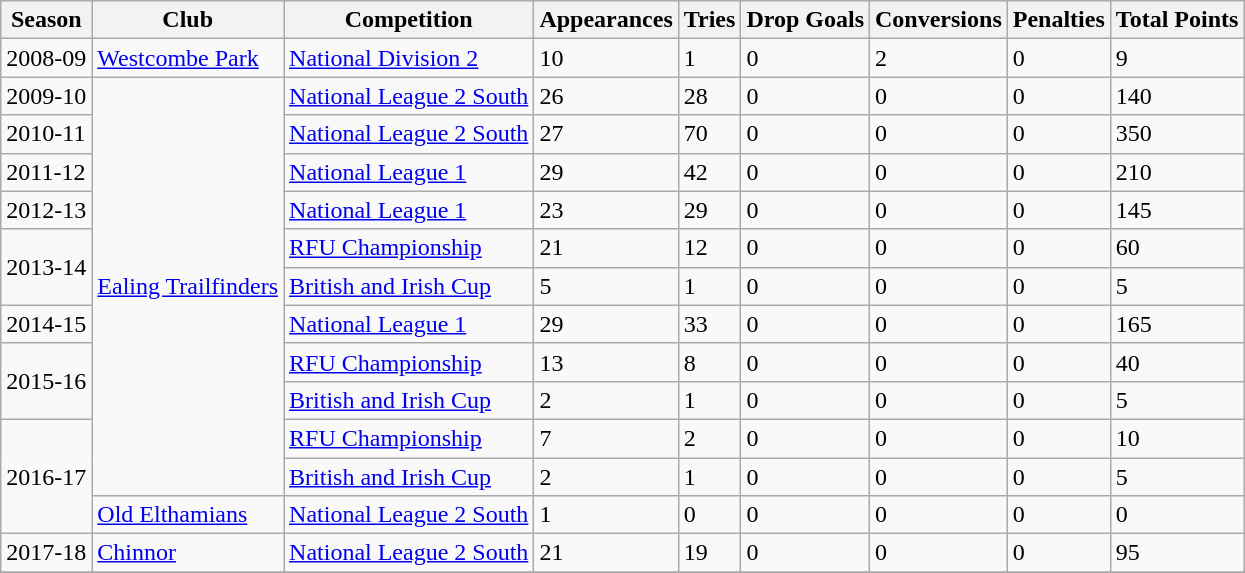<table class="wikitable sortable">
<tr>
<th>Season</th>
<th>Club</th>
<th>Competition</th>
<th>Appearances</th>
<th>Tries</th>
<th>Drop Goals</th>
<th>Conversions</th>
<th>Penalties</th>
<th>Total Points</th>
</tr>
<tr>
<td>2008-09</td>
<td><a href='#'>Westcombe Park</a></td>
<td><a href='#'>National Division 2</a></td>
<td>10</td>
<td>1</td>
<td>0</td>
<td>2</td>
<td>0</td>
<td>9</td>
</tr>
<tr>
<td>2009-10</td>
<td rowspan="11"><a href='#'>Ealing Trailfinders</a></td>
<td><a href='#'>National League 2 South</a></td>
<td>26</td>
<td>28</td>
<td>0</td>
<td>0</td>
<td>0</td>
<td>140</td>
</tr>
<tr>
<td>2010-11</td>
<td><a href='#'>National League 2 South</a></td>
<td>27</td>
<td>70</td>
<td>0</td>
<td>0</td>
<td>0</td>
<td>350</td>
</tr>
<tr>
<td>2011-12</td>
<td><a href='#'>National League 1</a></td>
<td>29</td>
<td>42</td>
<td>0</td>
<td>0</td>
<td>0</td>
<td>210</td>
</tr>
<tr>
<td>2012-13</td>
<td><a href='#'>National League 1</a></td>
<td>23</td>
<td>29</td>
<td>0</td>
<td>0</td>
<td>0</td>
<td>145</td>
</tr>
<tr>
<td rowspan=2 align=left>2013-14</td>
<td><a href='#'>RFU Championship</a></td>
<td>21</td>
<td>12</td>
<td>0</td>
<td>0</td>
<td>0</td>
<td>60</td>
</tr>
<tr>
<td><a href='#'>British and Irish Cup</a></td>
<td>5</td>
<td>1</td>
<td>0</td>
<td>0</td>
<td>0</td>
<td>5</td>
</tr>
<tr>
<td>2014-15</td>
<td><a href='#'>National League 1</a></td>
<td>29</td>
<td>33</td>
<td>0</td>
<td>0</td>
<td>0</td>
<td>165</td>
</tr>
<tr>
<td rowspan=2 align=left>2015-16</td>
<td><a href='#'>RFU Championship</a></td>
<td>13</td>
<td>8</td>
<td>0</td>
<td>0</td>
<td>0</td>
<td>40</td>
</tr>
<tr>
<td><a href='#'>British and Irish Cup</a></td>
<td>2</td>
<td>1</td>
<td>0</td>
<td>0</td>
<td>0</td>
<td>5</td>
</tr>
<tr>
<td rowspan=3 align=left>2016-17</td>
<td><a href='#'>RFU Championship</a></td>
<td>7</td>
<td>2</td>
<td>0</td>
<td>0</td>
<td>0</td>
<td>10 </td>
</tr>
<tr>
<td><a href='#'>British and Irish Cup</a></td>
<td>2</td>
<td>1</td>
<td>0</td>
<td>0</td>
<td>0</td>
<td>5</td>
</tr>
<tr>
<td><a href='#'>Old Elthamians</a></td>
<td><a href='#'>National League 2 South</a></td>
<td>1</td>
<td>0</td>
<td>0</td>
<td>0</td>
<td>0</td>
<td>0</td>
</tr>
<tr>
<td>2017-18</td>
<td><a href='#'>Chinnor</a></td>
<td><a href='#'>National League 2 South</a></td>
<td>21</td>
<td>19</td>
<td>0</td>
<td>0</td>
<td>0</td>
<td>95</td>
</tr>
<tr>
</tr>
</table>
